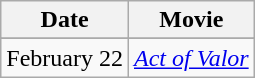<table class="wikitable plainrowheaders">
<tr>
<th scope="col">Date</th>
<th scope="col">Movie</th>
</tr>
<tr>
</tr>
<tr>
<td>February 22</td>
<td><em><a href='#'>Act of Valor</a></em></td>
</tr>
</table>
